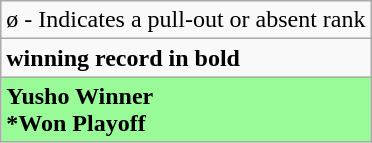<table class="wikitable">
<tr>
<td>ø - Indicates a pull-out or absent rank</td>
</tr>
<tr>
<td><strong>winning record in bold</strong></td>
</tr>
<tr>
<td style="background: PaleGreen;"><strong>Yusho Winner</strong><br><strong>*Won Playoff</strong></td>
</tr>
</table>
